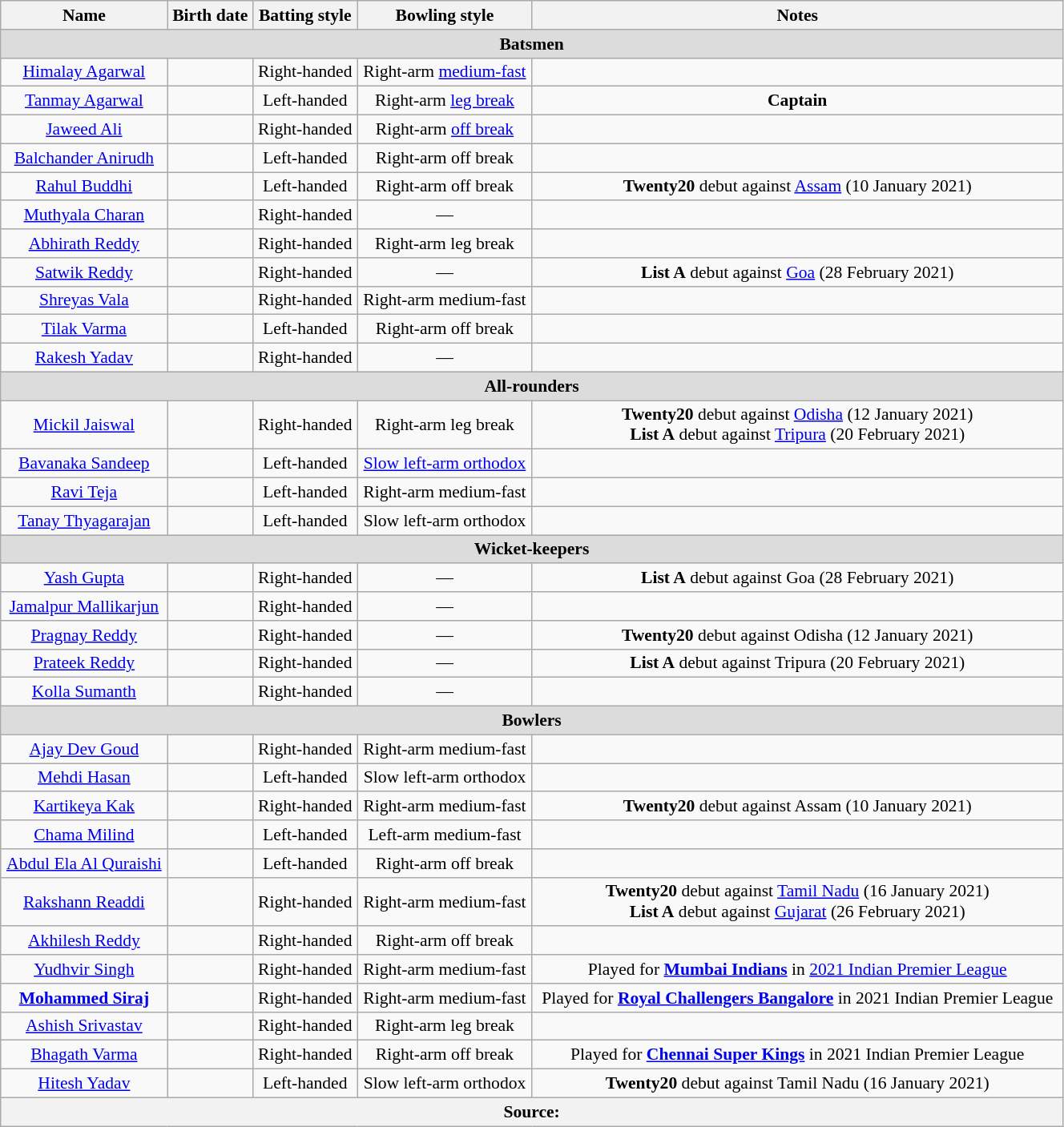<table class="wikitable" style="font-size: 90%; text-align: center;width:70%;">
<tr>
<th align=center>Name</th>
<th align=center>Birth date</th>
<th align=center>Batting style</th>
<th align=center>Bowling style</th>
<th align=center>Notes</th>
</tr>
<tr>
<th colspan="6" style="background: #DCDCDC" align="center">Batsmen</th>
</tr>
<tr>
<td><a href='#'>Himalay Agarwal</a></td>
<td></td>
<td>Right-handed</td>
<td>Right-arm <a href='#'>medium-fast</a></td>
<td></td>
</tr>
<tr>
<td><a href='#'>Tanmay Agarwal</a></td>
<td></td>
<td>Left-handed</td>
<td>Right-arm <a href='#'>leg break</a></td>
<td><strong>Captain</strong></td>
</tr>
<tr>
<td><a href='#'>Jaweed Ali</a></td>
<td></td>
<td>Right-handed</td>
<td>Right-arm <a href='#'>off break</a></td>
<td></td>
</tr>
<tr>
<td><a href='#'>Balchander Anirudh</a></td>
<td></td>
<td>Left-handed</td>
<td>Right-arm off break</td>
<td></td>
</tr>
<tr>
<td><a href='#'>Rahul Buddhi</a></td>
<td></td>
<td>Left-handed</td>
<td>Right-arm off break</td>
<td><strong>Twenty20</strong> debut against <a href='#'>Assam</a> (10 January 2021)</td>
</tr>
<tr>
<td><a href='#'>Muthyala Charan</a></td>
<td></td>
<td>Right-handed</td>
<td>—</td>
<td></td>
</tr>
<tr>
<td><a href='#'>Abhirath Reddy</a></td>
<td></td>
<td>Right-handed</td>
<td>Right-arm leg break</td>
<td></td>
</tr>
<tr>
<td><a href='#'>Satwik Reddy</a></td>
<td></td>
<td>Right-handed</td>
<td>—</td>
<td><strong>List A</strong> debut against <a href='#'>Goa</a> (28 February 2021)</td>
</tr>
<tr>
<td><a href='#'>Shreyas Vala</a></td>
<td></td>
<td>Right-handed</td>
<td>Right-arm medium-fast</td>
<td></td>
</tr>
<tr>
<td><a href='#'>Tilak Varma</a></td>
<td></td>
<td>Left-handed</td>
<td>Right-arm off break</td>
<td></td>
</tr>
<tr>
<td><a href='#'>Rakesh Yadav</a></td>
<td></td>
<td>Right-handed</td>
<td>—</td>
<td></td>
</tr>
<tr>
<th colspan="6" style="background: #DCDCDC" align="center">All-rounders</th>
</tr>
<tr>
<td><a href='#'>Mickil Jaiswal</a></td>
<td></td>
<td>Right-handed</td>
<td>Right-arm leg break</td>
<td><strong>Twenty20</strong> debut against <a href='#'>Odisha</a> (12 January 2021) <br> <strong>List A</strong> debut against <a href='#'>Tripura</a> (20 February 2021)</td>
</tr>
<tr>
<td><a href='#'>Bavanaka Sandeep</a></td>
<td></td>
<td>Left-handed</td>
<td><a href='#'>Slow left-arm orthodox</a></td>
<td></td>
</tr>
<tr>
<td><a href='#'>Ravi Teja</a></td>
<td></td>
<td>Left-handed</td>
<td>Right-arm medium-fast</td>
<td></td>
</tr>
<tr>
<td><a href='#'>Tanay Thyagarajan</a></td>
<td></td>
<td>Left-handed</td>
<td>Slow left-arm orthodox</td>
<td></td>
</tr>
<tr>
<th colspan="6" style="background: #DCDCDC" align="center">Wicket-keepers</th>
</tr>
<tr>
<td><a href='#'>Yash Gupta</a></td>
<td></td>
<td>Right-handed</td>
<td>—</td>
<td><strong>List A</strong> debut against Goa (28 February 2021)</td>
</tr>
<tr>
<td><a href='#'>Jamalpur Mallikarjun</a></td>
<td></td>
<td>Right-handed</td>
<td>—</td>
<td></td>
</tr>
<tr>
<td><a href='#'>Pragnay Reddy</a></td>
<td></td>
<td>Right-handed</td>
<td>—</td>
<td><strong>Twenty20</strong> debut against Odisha (12 January 2021)</td>
</tr>
<tr>
<td><a href='#'>Prateek Reddy</a></td>
<td></td>
<td>Right-handed</td>
<td>—</td>
<td><strong>List A</strong> debut against Tripura (20 February 2021)</td>
</tr>
<tr>
<td><a href='#'>Kolla Sumanth</a></td>
<td></td>
<td>Right-handed</td>
<td>—</td>
<td></td>
</tr>
<tr>
<th colspan="6" style="background: #DCDCDC" align="center">Bowlers</th>
</tr>
<tr>
<td><a href='#'>Ajay Dev Goud</a></td>
<td></td>
<td>Right-handed</td>
<td>Right-arm medium-fast</td>
<td></td>
</tr>
<tr>
<td><a href='#'>Mehdi Hasan</a></td>
<td></td>
<td>Left-handed</td>
<td>Slow left-arm orthodox</td>
<td></td>
</tr>
<tr>
<td><a href='#'>Kartikeya Kak</a></td>
<td></td>
<td>Right-handed</td>
<td>Right-arm medium-fast</td>
<td><strong>Twenty20</strong> debut against Assam (10 January 2021)</td>
</tr>
<tr>
<td><a href='#'>Chama Milind</a></td>
<td></td>
<td>Left-handed</td>
<td>Left-arm medium-fast</td>
<td></td>
</tr>
<tr>
<td><a href='#'>Abdul Ela Al Quraishi</a></td>
<td></td>
<td>Left-handed</td>
<td>Right-arm off break</td>
<td></td>
</tr>
<tr>
<td><a href='#'>Rakshann Readdi</a></td>
<td></td>
<td>Right-handed</td>
<td>Right-arm medium-fast</td>
<td><strong>Twenty20</strong> debut against <a href='#'>Tamil Nadu</a> (16 January 2021) <br> <strong>List A</strong> debut against <a href='#'>Gujarat</a> (26 February 2021)</td>
</tr>
<tr>
<td><a href='#'>Akhilesh Reddy</a></td>
<td></td>
<td>Right-handed</td>
<td>Right-arm off break</td>
<td></td>
</tr>
<tr>
<td><a href='#'>Yudhvir Singh</a></td>
<td></td>
<td>Right-handed</td>
<td>Right-arm medium-fast</td>
<td>Played for <strong><a href='#'>Mumbai Indians</a></strong> in <a href='#'>2021 Indian Premier League</a></td>
</tr>
<tr>
<td><strong><a href='#'>Mohammed Siraj</a></strong></td>
<td></td>
<td>Right-handed</td>
<td>Right-arm medium-fast</td>
<td>Played for <strong><a href='#'>Royal Challengers Bangalore</a></strong> in 2021 Indian Premier League</td>
</tr>
<tr>
<td><a href='#'>Ashish Srivastav</a></td>
<td></td>
<td>Right-handed</td>
<td>Right-arm leg break</td>
<td></td>
</tr>
<tr>
<td><a href='#'>Bhagath Varma</a></td>
<td></td>
<td>Right-handed</td>
<td>Right-arm off break</td>
<td>Played for <strong><a href='#'>Chennai Super Kings</a></strong> in 2021 Indian Premier League</td>
</tr>
<tr>
<td><a href='#'>Hitesh Yadav</a></td>
<td></td>
<td>Left-handed</td>
<td>Slow left-arm orthodox</td>
<td><strong>Twenty20</strong> debut against Tamil Nadu (16 January 2021)</td>
</tr>
<tr>
<th colspan="23">Source:</th>
</tr>
</table>
